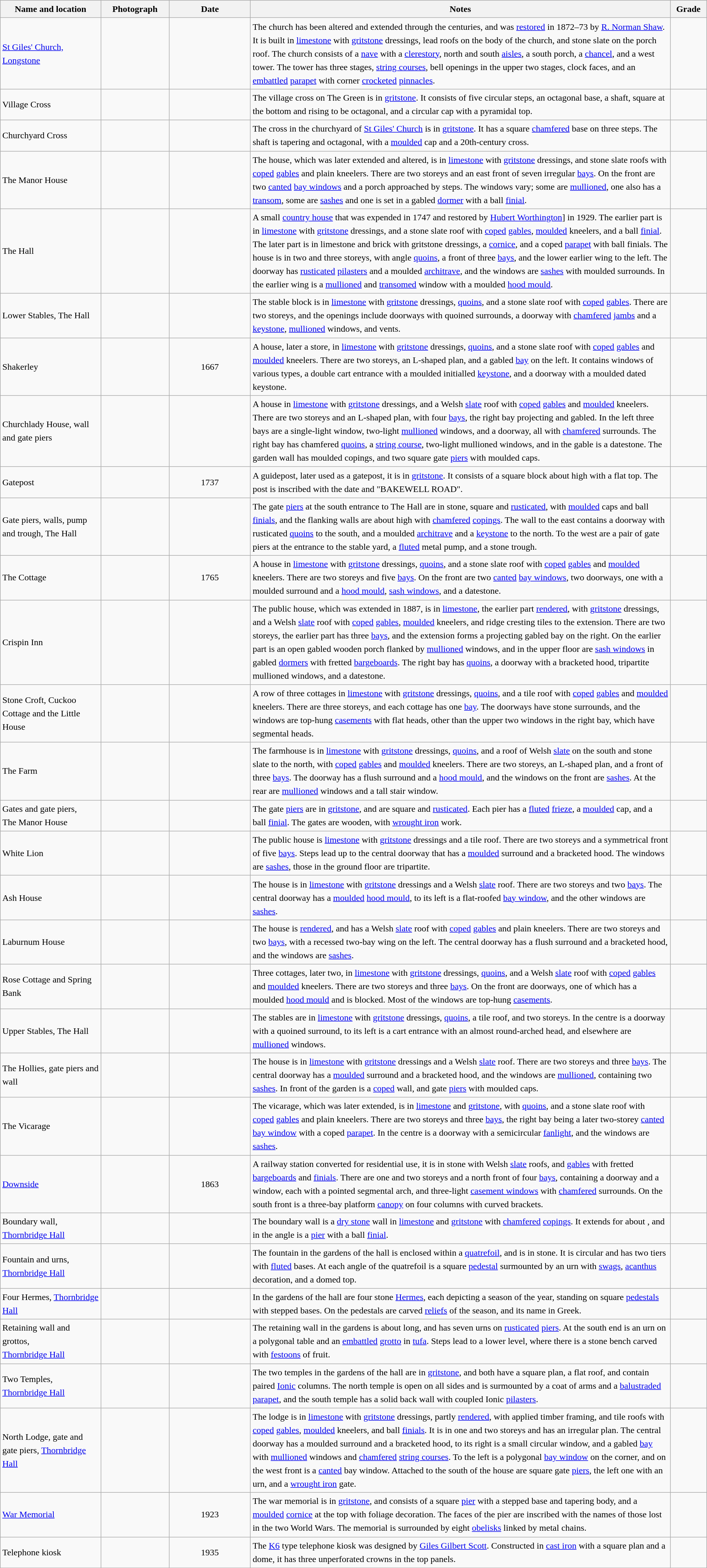<table class="wikitable sortable plainrowheaders" style="width:100%; border:0; text-align:left; line-height:150%;">
<tr>
<th scope="col"  style="width:150px">Name and location</th>
<th scope="col"  style="width:100px" class="unsortable">Photograph</th>
<th scope="col"  style="width:120px">Date</th>
<th scope="col"  style="width:650px" class="unsortable">Notes</th>
<th scope="col"  style="width:50px">Grade</th>
</tr>
<tr>
<td><a href='#'>St Giles' Church, Longstone</a><br><small></small></td>
<td></td>
<td align="center"></td>
<td>The church has been altered and extended through the centuries, and was <a href='#'>restored</a> in 1872–73 by <a href='#'>R. Norman Shaw</a>.  It is built in <a href='#'>limestone</a> with <a href='#'>gritstone</a> dressings, lead roofs on the body of the church, and stone slate on the porch roof.  The church consists of a <a href='#'>nave</a> with a <a href='#'>clerestory</a>, north and south <a href='#'>aisles</a>, a south porch, a <a href='#'>chancel</a>, and a west tower.  The tower has three stages, <a href='#'>string courses</a>, bell openings in the upper two stages, clock faces, and an <a href='#'>embattled</a> <a href='#'>parapet</a> with corner <a href='#'>crocketed</a> <a href='#'>pinnacles</a>.</td>
<td align="center" ></td>
</tr>
<tr>
<td>Village Cross<br><small></small></td>
<td></td>
<td align="center"></td>
<td>The village cross on The Green is in <a href='#'>gritstone</a>.  It consists of five circular steps, an octagonal base, a shaft, square at the bottom and rising to be octagonal, and a circular cap with a pyramidal top.</td>
<td align="center" ></td>
</tr>
<tr>
<td>Churchyard Cross<br><small></small></td>
<td></td>
<td align="center"></td>
<td>The cross in the churchyard of <a href='#'>St Giles' Church</a> is in <a href='#'>gritstone</a>.  It has a square <a href='#'>chamfered</a> base on three steps.  The shaft is tapering and octagonal, with  a <a href='#'>moulded</a> cap and a 20th-century cross.</td>
<td align="center" ></td>
</tr>
<tr>
<td>The Manor House<br><small></small></td>
<td></td>
<td align="center"></td>
<td>The house, which was later extended and altered, is in <a href='#'>limestone</a> with <a href='#'>gritstone</a> dressings, and stone slate roofs with <a href='#'>coped</a> <a href='#'>gables</a> and plain kneelers.  There are two storeys and an east front of seven irregular <a href='#'>bays</a>.  On the front are two <a href='#'>canted</a> <a href='#'>bay windows</a> and a porch approached by steps.  The windows vary; some are <a href='#'>mullioned</a>, one also has a <a href='#'>transom</a>, some are <a href='#'>sashes</a> and one is set in a gabled <a href='#'>dormer</a> with a ball <a href='#'>finial</a>.</td>
<td align="center" ></td>
</tr>
<tr>
<td>The Hall<br><small></small></td>
<td></td>
<td align="center"></td>
<td>A small <a href='#'>country house</a> that was expended in 1747 and restored by <a href='#'>Hubert Worthington</a>] in 1929.  The earlier part is in <a href='#'>limestone</a> with <a href='#'>gritstone</a> dressings, and a stone slate roof with <a href='#'>coped</a> <a href='#'>gables</a>, <a href='#'>moulded</a> kneelers, and a ball <a href='#'>finial</a>.  The later part is in limestone and brick with gritstone dressings, a <a href='#'>cornice</a>, and a coped <a href='#'>parapet</a> with ball finials.  The house is in two and three storeys, with angle <a href='#'>quoins</a>, a front of three <a href='#'>bays</a>, and the lower earlier wing to the left.  The doorway has <a href='#'>rusticated</a> <a href='#'>pilasters</a> and a moulded <a href='#'>architrave</a>, and the windows are <a href='#'>sashes</a> with moulded surrounds.  In the earlier wing is a <a href='#'>mullioned</a> and <a href='#'>transomed</a> window with a moulded <a href='#'>hood mould</a>.</td>
<td align="center" ></td>
</tr>
<tr>
<td>Lower Stables, The Hall<br><small></small></td>
<td></td>
<td align="center"></td>
<td>The stable block is in <a href='#'>limestone</a> with <a href='#'>gritstone</a> dressings, <a href='#'>quoins</a>, and a stone slate roof with <a href='#'>coped</a> <a href='#'>gables</a>.  There are two storeys, and the openings include doorways with quoined surrounds, a doorway with <a href='#'>chamfered</a> <a href='#'>jambs</a> and a <a href='#'>keystone</a>, <a href='#'>mullioned</a> windows, and vents.</td>
<td align="center" ></td>
</tr>
<tr>
<td>Shakerley<br><small></small></td>
<td></td>
<td align="center">1667</td>
<td>A house, later a store, in <a href='#'>limestone</a> with <a href='#'>gritstone</a> dressings, <a href='#'>quoins</a>, and a stone slate roof with <a href='#'>coped</a> <a href='#'>gables</a> and <a href='#'>moulded</a> kneelers.  There are two storeys, an L-shaped plan, and a gabled <a href='#'>bay</a> on the left.  It contains windows of various types, a double cart entrance with a moulded initialled <a href='#'>keystone</a>, and a doorway with a moulded dated keystone.</td>
<td align="center" ></td>
</tr>
<tr>
<td>Churchlady House, wall and gate piers<br><small></small></td>
<td></td>
<td align="center"></td>
<td>A house in <a href='#'>limestone</a> with <a href='#'>gritstone</a> dressings, and a Welsh <a href='#'>slate</a> roof with <a href='#'>coped</a> <a href='#'>gables</a> and <a href='#'>moulded</a> kneelers.  There are two storeys and an L-shaped plan, with four <a href='#'>bays</a>, the right bay projecting and gabled.  In the left three bays are a single-light window, two-light <a href='#'>mullioned</a> windows, and a doorway, all with <a href='#'>chamfered</a> surrounds.  The right bay has chamfered <a href='#'>quoins</a>, a <a href='#'>string course</a>, two-light mullioned windows, and in the gable is a datestone.  The garden wall has moulded copings, and two square gate <a href='#'>piers</a> with moulded caps.</td>
<td align="center" ></td>
</tr>
<tr>
<td>Gatepost<br><small></small></td>
<td></td>
<td align="center">1737</td>
<td>A guidepost, later used as a gatepost, it is in <a href='#'>gritstone</a>.  It consists of a square block about  high with a flat top.  The post is inscribed with the date and "BAKEWELL ROAD".</td>
<td align="center" ></td>
</tr>
<tr>
<td>Gate piers, walls, pump and trough, The Hall<br><small></small></td>
<td></td>
<td align="center"></td>
<td>The gate <a href='#'>piers</a> at the south entrance to The Hall are in stone, square and <a href='#'>rusticated</a>, with <a href='#'>moulded</a> caps and ball <a href='#'>finials</a>, and the flanking walls are about  high with <a href='#'>chamfered</a> <a href='#'>copings</a>.  The wall to the east contains a doorway with rusticated <a href='#'>quoins</a> to the south, and a moulded <a href='#'>architrave</a> and a <a href='#'>keystone</a> to the north.  To the west are a pair of gate piers at the entrance to the stable yard, a <a href='#'>fluted</a> metal pump, and a stone trough.</td>
<td align="center" ></td>
</tr>
<tr>
<td>The Cottage<br><small></small></td>
<td></td>
<td align="center">1765</td>
<td>A house in <a href='#'>limestone</a> with <a href='#'>gritstone</a> dressings, <a href='#'>quoins</a>, and a stone slate roof with <a href='#'>coped</a> <a href='#'>gables</a> and <a href='#'>moulded</a> kneelers.  There are two storeys and five <a href='#'>bays</a>.  On the front are two <a href='#'>canted</a> <a href='#'>bay windows</a>, two doorways, one with a moulded surround and a <a href='#'>hood mould</a>, <a href='#'>sash windows</a>, and a datestone.</td>
<td align="center" ></td>
</tr>
<tr>
<td>Crispin Inn<br><small></small></td>
<td></td>
<td align="center"></td>
<td>The public house, which was extended in 1887, is in <a href='#'>limestone</a>, the earlier part <a href='#'>rendered</a>, with <a href='#'>gritstone</a> dressings, and a Welsh <a href='#'>slate</a> roof with <a href='#'>coped</a> <a href='#'>gables</a>, <a href='#'>moulded</a> kneelers, and ridge cresting tiles to the extension.  There are two storeys, the earlier part has three <a href='#'>bays</a>, and the extension forms a projecting gabled bay on the right.  On the earlier part is an open gabled wooden porch flanked by <a href='#'>mullioned</a> windows, and in the upper floor are <a href='#'>sash windows</a> in gabled <a href='#'>dormers</a> with fretted <a href='#'>bargeboards</a>.  The right bay has <a href='#'>quoins</a>, a doorway with a bracketed hood, tripartite mullioned windows, and a datestone.</td>
<td align="center" ></td>
</tr>
<tr>
<td>Stone Croft, Cuckoo Cottage and the Little House<br><small></small></td>
<td></td>
<td align="center"></td>
<td>A row of three cottages in <a href='#'>limestone</a> with <a href='#'>gritstone</a> dressings, <a href='#'>quoins</a>, and a tile roof with <a href='#'>coped</a> <a href='#'>gables</a> and <a href='#'>moulded</a> kneelers.  There are three storeys, and each cottage has one <a href='#'>bay</a>.  The doorways have stone surrounds, and the windows are top-hung <a href='#'>casements</a> with flat heads, other than the upper two windows in the right bay, which have segmental heads.</td>
<td align="center" ></td>
</tr>
<tr>
<td>The Farm<br><small></small></td>
<td></td>
<td align="center"></td>
<td>The farmhouse is in <a href='#'>limestone</a> with <a href='#'>gritstone</a> dressings, <a href='#'>quoins</a>, and a roof of Welsh <a href='#'>slate</a> on the south and stone slate to the north, with <a href='#'>coped</a> <a href='#'>gables</a> and <a href='#'>moulded</a> kneelers.  There are two storeys, an L-shaped plan, and a front of three <a href='#'>bays</a>.  The doorway has a flush surround and a <a href='#'>hood mould</a>, and the windows on the front are <a href='#'>sashes</a>.  At the rear are <a href='#'>mullioned</a> windows and a tall stair window.</td>
<td align="center" ></td>
</tr>
<tr>
<td>Gates and gate piers,<br>The Manor House<br><small></small></td>
<td></td>
<td align="center"></td>
<td>The gate <a href='#'>piers</a> are in <a href='#'>gritstone</a>, and are square and <a href='#'>rusticated</a>.  Each pier has a <a href='#'>fluted</a> <a href='#'>frieze</a>, a <a href='#'>moulded</a> cap, and a ball <a href='#'>finial</a>.  The gates are wooden, with <a href='#'>wrought iron</a> work.</td>
<td align="center" ></td>
</tr>
<tr>
<td>White Lion<br><small></small></td>
<td></td>
<td align="center"></td>
<td>The public house is <a href='#'>limestone</a> with <a href='#'>gritstone</a> dressings and a tile roof.  There are two storeys and a symmetrical front of five <a href='#'>bays</a>.  Steps lead up to the central doorway that has a <a href='#'>moulded</a> surround and a bracketed hood.  The windows are <a href='#'>sashes</a>, those in the ground floor are tripartite.</td>
<td align="center" ></td>
</tr>
<tr>
<td>Ash House<br><small></small></td>
<td></td>
<td align="center"></td>
<td>The house is in <a href='#'>limestone</a> with <a href='#'>gritstone</a> dressings and a Welsh <a href='#'>slate</a> roof.  There are two storeys and two <a href='#'>bays</a>.  The central doorway has a <a href='#'>moulded</a> <a href='#'>hood mould</a>, to its left is a flat-roofed <a href='#'>bay window</a>, and the other windows are <a href='#'>sashes</a>.</td>
<td align="center" ></td>
</tr>
<tr>
<td>Laburnum House<br><small></small></td>
<td></td>
<td align="center"></td>
<td>The house is <a href='#'>rendered</a>, and has a Welsh <a href='#'>slate</a> roof with <a href='#'>coped</a> <a href='#'>gables</a> and plain kneelers.  There are two storeys and two <a href='#'>bays</a>, with a recessed two-bay wing on the left.  The central doorway has a flush surround and a bracketed hood, and the windows are <a href='#'>sashes</a>.</td>
<td align="center" ></td>
</tr>
<tr>
<td>Rose Cottage and Spring Bank<br><small></small></td>
<td></td>
<td align="center"></td>
<td>Three cottages, later two, in <a href='#'>limestone</a> with <a href='#'>gritstone</a> dressings, <a href='#'>quoins</a>, and a Welsh <a href='#'>slate</a> roof with <a href='#'>coped</a> <a href='#'>gables</a> and <a href='#'>moulded</a> kneelers.  There are two storeys and three <a href='#'>bays</a>.  On the front are doorways, one of which has a moulded <a href='#'>hood mould</a> and is blocked.  Most of the windows are top-hung <a href='#'>casements</a>.</td>
<td align="center" ></td>
</tr>
<tr>
<td>Upper Stables, The Hall<br><small></small></td>
<td></td>
<td align="center"></td>
<td>The stables are in <a href='#'>limestone</a> with <a href='#'>gritstone</a> dressings, <a href='#'>quoins</a>, a tile roof, and two storeys.  In the centre is a doorway with a quoined surround, to its left is a cart entrance with an almost round-arched head, and elsewhere are <a href='#'>mullioned</a> windows.</td>
<td align="center" ></td>
</tr>
<tr>
<td>The Hollies, gate piers and wall<br><small></small></td>
<td></td>
<td align="center"></td>
<td>The house is in <a href='#'>limestone</a> with <a href='#'>gritstone</a> dressings and a Welsh <a href='#'>slate</a> roof.  There are two storeys and three <a href='#'>bays</a>.  The central doorway has a <a href='#'>moulded</a> surround and a bracketed hood, and the windows are <a href='#'>mullioned</a>, containing two <a href='#'>sashes</a>.  In front of the garden is a <a href='#'>coped</a> wall, and gate <a href='#'>piers</a> with moulded caps.</td>
<td align="center" ></td>
</tr>
<tr>
<td>The Vicarage<br><small></small></td>
<td></td>
<td align="center"></td>
<td>The vicarage, which was later extended, is in <a href='#'>limestone</a> and <a href='#'>gritstone</a>, with <a href='#'>quoins</a>, and a stone slate roof with <a href='#'>coped</a> <a href='#'>gables</a> and plain kneelers.  There are two storeys and three <a href='#'>bays</a>, the right bay being a later two-storey <a href='#'>canted</a> <a href='#'>bay window</a> with a coped <a href='#'>parapet</a>.  In the centre is a doorway with a semicircular <a href='#'>fanlight</a>, and the windows are <a href='#'>sashes</a>.</td>
<td align="center" ></td>
</tr>
<tr>
<td><a href='#'>Downside</a><br><small></small></td>
<td></td>
<td align="center">1863</td>
<td>A railway station converted for residential use, it is in stone with Welsh <a href='#'>slate</a> roofs, and <a href='#'>gables</a> with fretted <a href='#'>bargeboards</a> and <a href='#'>finials</a>.  There are one and two storeys and a north front of four <a href='#'>bays</a>, containing a doorway and a window, each with a pointed segmental arch, and three-light <a href='#'>casement windows</a> with <a href='#'>chamfered</a> surrounds.  On the south front is a three-bay platform <a href='#'>canopy</a> on four columns with curved brackets.</td>
<td align="center" ></td>
</tr>
<tr>
<td>Boundary wall, <a href='#'>Thornbridge Hall</a><br><small></small></td>
<td></td>
<td align="center"></td>
<td>The boundary wall is a <a href='#'>dry stone</a> wall in <a href='#'>limestone</a> and <a href='#'>gritstone</a> with <a href='#'>chamfered</a> <a href='#'>copings</a>.  It extends for about , and in the angle is a <a href='#'>pier</a> with a ball <a href='#'>finial</a>.</td>
<td align="center" ></td>
</tr>
<tr>
<td>Fountain and urns,<br><a href='#'>Thornbridge Hall</a><br><small></small></td>
<td></td>
<td align="center"></td>
<td>The fountain in the gardens of the hall is enclosed within a <a href='#'>quatrefoil</a>, and is in stone.  It is circular and has two tiers with <a href='#'>fluted</a> bases.  At each angle of the quatrefoil is a square <a href='#'>pedestal</a> surmounted by an urn with <a href='#'>swags</a>, <a href='#'>acanthus</a> decoration, and a domed top.</td>
<td align="center" ></td>
</tr>
<tr>
<td>Four Hermes, <a href='#'>Thornbridge Hall</a><br><small></small></td>
<td></td>
<td align="center"></td>
<td>In the gardens of the hall are four stone <a href='#'>Hermes</a>, each depicting a season of the year, standing on square <a href='#'>pedestals</a> with stepped bases.  On the pedestals are carved <a href='#'>reliefs</a> of the season, and its name in Greek.</td>
<td align="center" ></td>
</tr>
<tr>
<td>Retaining wall and grottos,<br><a href='#'>Thornbridge Hall</a><br><small></small></td>
<td></td>
<td align="center"></td>
<td>The retaining wall in the gardens is about  long, and has seven urns on <a href='#'>rusticated</a> <a href='#'>piers</a>. At the south end is an urn on a polygonal table and an <a href='#'>embattled</a> <a href='#'>grotto</a> in <a href='#'>tufa</a>.  Steps lead to a lower level, where there is a stone bench carved with <a href='#'>festoons</a> of fruit.</td>
<td align="center" ></td>
</tr>
<tr>
<td>Two Temples, <a href='#'>Thornbridge Hall</a><br><small></small></td>
<td></td>
<td align="center"></td>
<td>The two temples in the gardens of the hall are in <a href='#'>gritstone</a>, and both have a square plan, a flat roof, and contain paired <a href='#'>Ionic</a> columns.  The north temple is open on all sides and is surmounted by a coat of arms and a <a href='#'>balustraded</a> <a href='#'>parapet</a>, and the south temple has a solid back wall with coupled Ionic <a href='#'>pilasters</a>.</td>
<td align="center" ></td>
</tr>
<tr>
<td>North Lodge, gate and gate piers, <a href='#'>Thornbridge Hall</a><br><small></small></td>
<td></td>
<td align="center"></td>
<td>The lodge is in <a href='#'>limestone</a> with <a href='#'>gritstone</a> dressings, partly <a href='#'>rendered</a>, with applied timber framing, and tile roofs with <a href='#'>coped</a> <a href='#'>gables</a>, <a href='#'>moulded</a> kneelers, and ball <a href='#'>finials</a>.  It is in one and two storeys and has an irregular plan.  The central doorway has a moulded surround and a bracketed hood, to its right is a small circular window, and a gabled <a href='#'>bay</a> with <a href='#'>mullioned</a> windows and <a href='#'>chamfered</a> <a href='#'>string courses</a>.  To the left is a polygonal <a href='#'>bay window</a> on the corner, and on the west front is a <a href='#'>canted</a> bay window.  Attached to the south of the house are square gate <a href='#'>piers</a>, the left one with an urn, and a <a href='#'>wrought iron</a> gate.</td>
<td align="center" ></td>
</tr>
<tr>
<td><a href='#'>War Memorial</a><br><small></small></td>
<td></td>
<td align="center">1923</td>
<td>The war memorial is in <a href='#'>gritstone</a>, and consists of a square <a href='#'>pier</a> with a stepped base and tapering body, and a <a href='#'>moulded</a> <a href='#'>cornice</a> at the top with foliage decoration.  The faces of the pier are inscribed with the names of those lost in the two World Wars.  The memorial is surrounded by eight <a href='#'>obelisks</a> linked by metal chains.</td>
<td align="center" ></td>
</tr>
<tr>
<td>Telephone kiosk<br><small></small></td>
<td></td>
<td align="center">1935</td>
<td>The <a href='#'>K6</a> type telephone kiosk was designed by <a href='#'>Giles Gilbert Scott</a>.  Constructed in <a href='#'>cast iron</a> with a square plan and a dome, it has three unperforated crowns in the top panels.</td>
<td align="center" ></td>
</tr>
<tr>
</tr>
</table>
